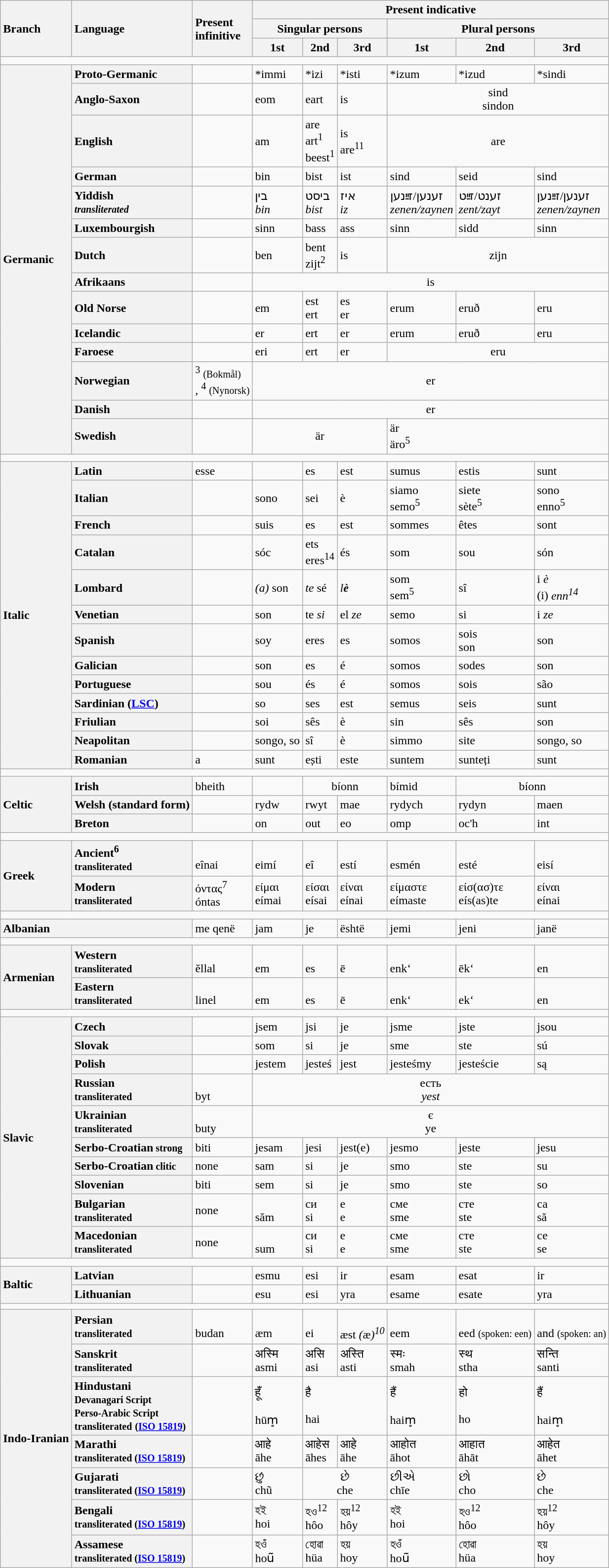<table class="wikitable">
<tr>
<th rowspan="3" style="text-align:left">Branch</th>
<th rowspan="3" style="text-align:left">Language</th>
<th rowspan="3" style="text-align:left">Present<br>infinitive</th>
<th colspan="6">Present indicative</th>
</tr>
<tr>
<th colspan="3">Singular persons</th>
<th colspan="3">Plural persons</th>
</tr>
<tr>
<th>1st</th>
<th>2nd</th>
<th>3rd</th>
<th>1st</th>
<th>2nd</th>
<th>3rd</th>
</tr>
<tr>
<td colspan="9" style="height:3px"></td>
</tr>
<tr>
<th style="text-align:left" rowspan="14">Germanic</th>
<th style="text-align:left">Proto-Germanic</th>
<td></td>
<td>*immi</td>
<td>*izi</td>
<td>*isti</td>
<td>*izum</td>
<td>*izud</td>
<td>*sindi</td>
</tr>
<tr>
<th style="text-align:left">Anglo-Saxon</th>
<td></td>
<td>eom</td>
<td>eart</td>
<td>is</td>
<td colspan="3" style="text-align:center">sind<br>sindon</td>
</tr>
<tr>
<th style="text-align:left">English</th>
<td></td>
<td>am</td>
<td>are<br>art<sup>1</sup><br>beest<sup>1</sup></td>
<td>is<br>are<sup>11</sup></td>
<td colspan="3" style="text-align:center">are</td>
</tr>
<tr>
<th style="text-align:left">German</th>
<td></td>
<td>bin</td>
<td>bist</td>
<td>ist</td>
<td>sind</td>
<td>seid</td>
<td>sind</td>
</tr>
<tr>
<th style="text-align:left">Yiddish<br><small><em>transliterated</em></small></th>
<td><br></td>
<td>בין<br><em>bin</em></td>
<td>ביסט<br><em>bist</em></td>
<td>איז<br><em>iz</em></td>
<td>זענען/זײַנען<br><em>zenen/zaynen</em></td>
<td>זענט/זײַט<br><em>zent/zayt</em></td>
<td>זענען/זײַנען<br><em>zenen/zaynen</em></td>
</tr>
<tr>
<th style="text-align:left">Luxembourgish</th>
<td></td>
<td>sinn</td>
<td>bass</td>
<td>ass</td>
<td>sinn</td>
<td>sidd</td>
<td>sinn</td>
</tr>
<tr>
<th style="text-align:left">Dutch</th>
<td></td>
<td>ben</td>
<td>bent<br>zijt<sup>2</sup></td>
<td>is</td>
<td colspan="3" style="text-align:center">zijn</td>
</tr>
<tr>
<th style="text-align:left">Afrikaans</th>
<td></td>
<td colspan="6" style="text-align:center">is</td>
</tr>
<tr>
<th style="text-align:left">Old Norse</th>
<td><br></td>
<td>em</td>
<td>est<br>ert</td>
<td>es<br>er</td>
<td>erum</td>
<td>eruð</td>
<td>eru</td>
</tr>
<tr>
<th style="text-align:left">Icelandic</th>
<td></td>
<td>er</td>
<td>ert</td>
<td>er</td>
<td>erum</td>
<td>eruð</td>
<td>eru</td>
</tr>
<tr>
<th style="text-align:left">Faroese</th>
<td></td>
<td>eri</td>
<td>ert</td>
<td>er</td>
<td colspan="3" style="text-align:center">eru</td>
</tr>
<tr>
<th style="text-align:left">Norwegian</th>
<td><sup>3</sup> <small>(Bokmål)</small><br>, <sup>4</sup> <small>(Nynorsk)</small></td>
<td colspan="6" style="text-align:center">er</td>
</tr>
<tr>
<th style="text-align:left">Danish</th>
<td></td>
<td colspan="6" style="text-align:center">er</td>
</tr>
<tr>
<th style="text-align:left">Swedish</th>
<td></td>
<td colspan="3" style="text-align:center">är</td>
<td colspan="3" style="text align:center">är<br>äro<sup>5</sup></td>
</tr>
<tr>
<td colspan="9" style="height:3px"></td>
</tr>
<tr>
<th rowspan="13" style="text-align:left">Italic</th>
<th style="text-align:left">Latin</th>
<td>esse</td>
<td></td>
<td>es</td>
<td>est</td>
<td>sumus</td>
<td>estis</td>
<td>sunt</td>
</tr>
<tr>
<th style="text-align:left">Italian</th>
<td></td>
<td>sono</td>
<td>sei</td>
<td>è</td>
<td>siamo<br>semo<sup>5</sup></td>
<td>siete<br>sète<sup>5</sup></td>
<td>sono<br>enno<sup>5</sup></td>
</tr>
<tr>
<th style="text-align:left">French</th>
<td></td>
<td>suis</td>
<td>es</td>
<td>est</td>
<td>sommes</td>
<td>êtes</td>
<td>sont</td>
</tr>
<tr>
<th style="text-align:left">Catalan</th>
<td><br></td>
<td>sóc</td>
<td>ets<br>eres<sup>14</sup></td>
<td>és</td>
<td>som</td>
<td>sou</td>
<td>són</td>
</tr>
<tr>
<th style="text-align:left">Lombard</th>
<td></td>
<td><em>(a)</em> son</td>
<td><em>te</em> sé</td>
<td><em>l<strong>è</td>
<td>som<br>sem<sup>5</sup></td>
<td>sî</td>
<td></em>i<em> è<br></em>(i)<em> enn<sup>14</sup></td>
</tr>
<tr>
<th style="text-align:left">Venetian</th>
<td></td>
<td>son</td>
<td></em>te<em> si</td>
<td></em>el<em> ze</td>
<td>semo</td>
<td>si</td>
<td></em>i<em> ze</td>
</tr>
<tr>
<th style="text-align:left">Spanish</th>
<td></td>
<td>soy</td>
<td>eres</td>
<td>es</td>
<td>somos</td>
<td>sois<br>son</td>
<td>son</td>
</tr>
<tr>
<th style="text-align:left">Galician</th>
<td></td>
<td>son</td>
<td>es</td>
<td>é</td>
<td>somos</td>
<td>sodes</td>
<td>son</td>
</tr>
<tr>
<th style="text-align:left">Portuguese</th>
<td></td>
<td>sou</td>
<td>és</td>
<td>é</td>
<td>somos</td>
<td>sois</td>
<td>são</td>
</tr>
<tr>
<th style="text-align:left">Sardinian (<a href='#'>LSC</a>)</th>
<td></td>
<td>so</td>
<td>ses</td>
<td>est</td>
<td>semus</td>
<td>seis</td>
<td>sunt</td>
</tr>
<tr>
<th style="text-align:left">Friulian</th>
<td></td>
<td>soi</td>
<td>sês</td>
<td>è</td>
<td>sin</td>
<td>sês</td>
<td>son</td>
</tr>
<tr>
<th style="text-align:left">Neapolitan</th>
<td></td>
<td>songo, so</td>
<td>sî</td>
<td>è</td>
<td>simmo</td>
<td>site</td>
<td>songo, so</td>
</tr>
<tr>
<th style="text-align:left">Romanian</th>
<td>a </td>
<td>sunt</td>
<td>ești</td>
<td>este</td>
<td>suntem</td>
<td>sunteți</td>
<td>sunt</td>
</tr>
<tr>
<td colspan="9" style="height:3px"></td>
</tr>
<tr>
<th style="text-align:left" rowspan="3">Celtic</th>
<th style="text-align:left">Irish</th>
<td>bheith</td>
<td></td>
<td colspan="2" style="text-align:center">bíonn</td>
<td>bímid</td>
<td colspan="2" style="text-align:center">bíonn</td>
</tr>
<tr>
<th style="text-align:left">Welsh (standard form)</th>
<td></td>
<td>rydw</td>
<td>rwyt</td>
<td>mae</td>
<td>rydych</td>
<td>rydyn</td>
<td>maen</td>
</tr>
<tr>
<th style="text-align:left">Breton</th>
<td></td>
<td>on</td>
<td>out</td>
<td>eo</td>
<td>omp</td>
<td>oc'h</td>
<td>int</td>
</tr>
<tr>
<td colspan="9" style="height:3px"></td>
</tr>
<tr>
<th style="text-align:left" rowspan="2">Greek</th>
<th style="text-align:left">Ancient<sup>6</sup><br><small></em>transliterated<em></small></th>
<td><br></em>eînai<em></td>
<td><br></em>eimí<em></td>
<td><br></em>eî<em></td>
<td><br></em>estí<em></td>
<td><br></em>esmén<em></td>
<td><br></em>esté<em></td>
<td><br></em>eisí<em></td>
</tr>
<tr>
<th style="text-align:left">Modern<br><small></em>transliterated<em></small></th>
<td>όντας<sup>7</sup><br></em>óntas<em></td>
<td>είμαι<br></em>eímai<em></td>
<td>είσαι<br></em>eísai<em></td>
<td>είναι<br></em>eínai<em></td>
<td>είμαστε<br></em>eímaste<em></td>
<td>είσ(ασ)τε<br></em>eís(as)te<em></td>
<td>είναι<br></em>eínai<em></td>
</tr>
<tr>
<td colspan="9" style="height:3px"></td>
</tr>
<tr>
<th style="text-align:left" colspan="2">Albanian</th>
<td></em>me qenë<em></td>
<td>jam</td>
<td>je</td>
<td>është</td>
<td>jemi</td>
<td>jeni</td>
<td>janë</td>
</tr>
<tr>
<td colspan="9" style="height:3px"></td>
</tr>
<tr>
<th style="text-align:left" rowspan="2">Armenian</th>
<th style="text-align:left">Western<br><small></em>transliterated<em></small></th>
<td><br>ĕllal</td>
<td><br></em>em<em></td>
<td><br></em>es<em></td>
<td><br></em>ē<em></td>
<td><br></em>enk‘<em></td>
<td><br></em>ēk‘<em></td>
<td><br></em>en<em></td>
</tr>
<tr>
<th style="text-align:left">Eastern<br><small></em>transliterated<em></small></th>
<td><br></em>linel<em></td>
<td><br></em>em<em></td>
<td><br></em>es<em></td>
<td><br></em>ē<em></td>
<td><br></em>enk‘<em></td>
<td><br></em>ek‘<em></td>
<td><br></em>en<em></td>
</tr>
<tr>
<td colspan="9" style="height:3px"></td>
</tr>
<tr>
<th style="text-align:left" rowspan="10">Slavic</th>
<th style="text-align:left">Czech</th>
<td></td>
<td>jsem</td>
<td>jsi</td>
<td>je</td>
<td>jsme</td>
<td>jste</td>
<td>jsou</td>
</tr>
<tr>
<th style="text-align:left">Slovak</th>
<td></td>
<td>som</td>
<td>si</td>
<td>je</td>
<td>sme</td>
<td>ste</td>
<td>sú</td>
</tr>
<tr>
<th style="text-align:left">Polish</th>
<td></td>
<td>jestem</td>
<td>jesteś</td>
<td>jest</td>
<td>jesteśmy</td>
<td>jesteście</td>
<td>są</td>
</tr>
<tr>
<th style="text-align:left">Russian<br><small></em>transliterated<em></small></th>
<td><br></em>byt</strong></td>
<td colspan="6" style="text-align:center">есть<br><em>yest<strong></td>
</tr>
<tr>
<th style="text-align:left">Ukrainian<br><small></em>transliterated<em></small></th>
<td><br></em>buty<em></td>
<td colspan="6" style="text-align:center">є<br></em>ye<em></td>
</tr>
<tr>
<th style="text-align:left">Serbo-Croatian<small></em> strong<em></small></th>
<td>biti</td>
<td>jesam</td>
<td>jesi</td>
<td>jest(e)</td>
<td>jesmo</td>
<td>jeste</td>
<td>jesu</td>
</tr>
<tr>
<th style="text-align:left">Serbo-Croatian<small></em> clitic<em></small></th>
<td></em>none<em></td>
<td>sam</td>
<td>si</td>
<td>je</td>
<td>smo</td>
<td>ste</td>
<td>su</td>
</tr>
<tr>
<th style="text-align:left">Slovenian</th>
<td>biti</td>
<td>sem</td>
<td>si</td>
<td>je</td>
<td>smo</td>
<td>ste</td>
<td>so</td>
</tr>
<tr>
<th style="text-align:left">Bulgarian<br><small></em>transliterated<em></small></th>
<td></em>none<em></td>
<td><br></em>săm<em></td>
<td>си<br></em>si<em></td>
<td>е<br></em>e<em></td>
<td>сме<br></em>sme<em></td>
<td>сте<br></em>ste<em></td>
<td>са<br></em>să<em></td>
</tr>
<tr>
<th style="text-align:left">Macedonian<br><small></em>transliterated<em></small></th>
<td></em>none<em></td>
<td><br></em>sum<em></td>
<td>си<br></em>si<em></td>
<td>е<br></em>e<em></td>
<td>сме<br></em>sme<em></td>
<td>сте<br></em>ste<em></td>
<td>се<br></em>se<em></td>
</tr>
<tr>
<td colspan="9" style="height:3px"></td>
</tr>
<tr>
<th style="text-align:left" rowspan="2">Baltic</th>
<th style="text-align:left">Latvian</th>
<td></td>
<td>esmu</td>
<td>esi</td>
<td>ir</td>
<td>esam</td>
<td>esat</td>
<td>ir</td>
</tr>
<tr>
<th style="text-align:left">Lithuanian</th>
<td></td>
<td>esu</td>
<td>esi</td>
<td>yra</td>
<td>esame</td>
<td>esate</td>
<td>yra</td>
</tr>
<tr>
<td colspan="9"></td>
</tr>
<tr>
<th style="text-align:left" rowspan="7">Indo-Iranian</th>
<th style="text-align:left">Persian<small></em><br>transliterated<em></small></th>
<td> <br></em>budan<em></td>
<td> <br></em>æm<em></td>
<td> <br></em>ei<em></td>
<td><br></em>æst<em> (</em>æ<em>)<sup>10</sup></td>
<td> <br></em>eem<em></td>
<td><br></em>eed <small>(spoken: een)</small><em></td>
<td> <br></em>and <small>(spoken: an)</small><em></td>
</tr>
<tr>
<th style="text-align:left">Sanskrit<br><small></em>transliterated<em></small></th>
<td><br></em><em></td>
<td>अस्मि<br></em>asmi<em></td>
<td>असि<br></em>asi<em></td>
<td>अस्ति<br></em>asti<em></td>
<td>स्मः<br></em>smah<em></td>
<td>स्थ<br></em>stha<em></td>
<td>सन्ति<br></em>santi<em></td>
</tr>
<tr>
<th style="text-align:left">Hindustani<br><small></em>Devanagari Script<em></small><br><small></em>Perso-Arabic Script<em></small><br><small></em>transliterated<em></small> </em><small>(<a href='#'>ISO 15819</a>)</small><em></th>
<td><br><br></td>
<td>हूँ<br><br></em>hūm̥<em></td>
<td colspan="2">है<br><br></em>hai<em></td>
<td>हैं<br><br></em>haim̥<em></td>
<td>हो<br><br></em>ho<em></td>
<td>हैं<br><br></em>haim̥<em></td>
</tr>
<tr>
<th style="text-align:left">Marathi<br><small></em>transliterated (<a href='#'>ISO 15819</a>)<em></small></th>
<td><br></td>
<td>आहे<br></em>āhe<em></td>
<td>आहेस<br></em>āhes<em></td>
<td>आहे<br></em>āhe<em></td>
<td>आहोत<br></em>āhot<em></td>
<td>आहात<br></em>āhāt<em></td>
<td>आहेत<br></em>āhet<em></td>
</tr>
<tr>
<th style="text-align:left">Gujarati<br><small></em>transliterated (<a href='#'>ISO 15819</a>)<em></small></th>
<td><br></td>
<td>છું<br></em>chũ<em></td>
<td colspan="2" style="text-align:center">છે<br></em>che<em></td>
<td>છીએ<br></em>chīe<em></td>
<td>છો<br></em>cho<em></td>
<td>છે<br></em>che<em></td>
</tr>
<tr>
<th style="text-align:left">Bengali<br><small></em>transliterated (<a href='#'>ISO 15819</a>)<em></small></th>
<td><br></td>
<td>হই<br></em>hoi<em></td>
<td>হও<sup>12</sup><br></em>hôo<em></td>
<td>হয়<sup>12</sup><br></em>hôy<em></td>
<td>হই<br></em>hoi<em></td>
<td>হও<sup>12</sup><br></em>hôo<em></td>
<td>হয়<sup>12</sup><br></em>hôy<em></td>
</tr>
<tr>
<th style="text-align:left">Assamese<br><small></em>transliterated (<a href='#'>ISO 15819</a>)<em></small></th>
<td><br></td>
<td>হওঁ<br></em>hoü̃<em></td>
<td>হোৱা<br></em>hüa<em></td>
<td>হয়<br></em>hoy<em></td>
<td>হওঁ<br></em>hoü̃<em></td>
<td>হোৱা<br></em>hüa<em></td>
<td>হয়<br></em>hoy<em></td>
</tr>
</table>
